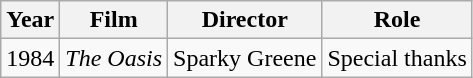<table class="wikitable">
<tr>
<th>Year</th>
<th>Film</th>
<th>Director</th>
<th>Role</th>
</tr>
<tr>
<td>1984</td>
<td><em>The Oasis</em></td>
<td>Sparky Greene</td>
<td>Special thanks</td>
</tr>
</table>
